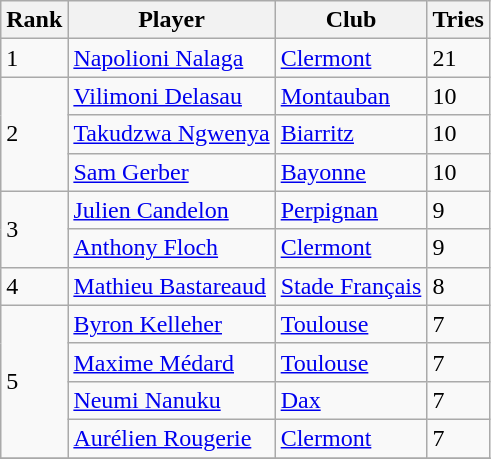<table class="wikitable">
<tr>
<th>Rank</th>
<th>Player</th>
<th>Club</th>
<th>Tries</th>
</tr>
<tr>
<td>1</td>
<td> <a href='#'>Napolioni Nalaga</a></td>
<td><a href='#'>Clermont</a></td>
<td>21</td>
</tr>
<tr>
<td rowspan=3>2</td>
<td> <a href='#'>Vilimoni Delasau</a></td>
<td><a href='#'>Montauban</a></td>
<td>10</td>
</tr>
<tr>
<td> <a href='#'>Takudzwa Ngwenya</a></td>
<td><a href='#'>Biarritz</a></td>
<td>10</td>
</tr>
<tr>
<td> <a href='#'>Sam Gerber</a></td>
<td><a href='#'>Bayonne</a></td>
<td>10</td>
</tr>
<tr>
<td rowspan=2>3</td>
<td> <a href='#'>Julien Candelon</a></td>
<td><a href='#'>Perpignan</a></td>
<td>9</td>
</tr>
<tr>
<td> <a href='#'>Anthony Floch</a></td>
<td><a href='#'>Clermont</a></td>
<td>9</td>
</tr>
<tr>
<td>4</td>
<td> <a href='#'>Mathieu Bastareaud</a></td>
<td><a href='#'>Stade Français</a></td>
<td>8</td>
</tr>
<tr>
<td rowspan=4>5</td>
<td> <a href='#'>Byron Kelleher</a></td>
<td><a href='#'>Toulouse</a></td>
<td>7</td>
</tr>
<tr>
<td> <a href='#'>Maxime Médard</a></td>
<td><a href='#'>Toulouse</a></td>
<td>7</td>
</tr>
<tr>
<td> <a href='#'>Neumi Nanuku</a></td>
<td><a href='#'>Dax</a></td>
<td>7</td>
</tr>
<tr>
<td> <a href='#'>Aurélien Rougerie</a></td>
<td><a href='#'>Clermont</a></td>
<td>7</td>
</tr>
<tr>
</tr>
</table>
